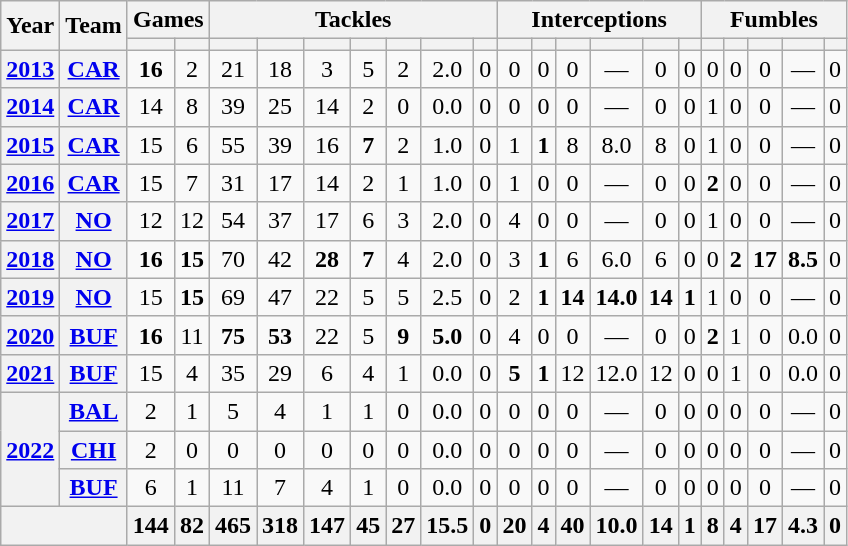<table class="wikitable" style="text-align: center;">
<tr>
<th rowspan="2">Year</th>
<th rowspan="2">Team</th>
<th colspan="2">Games</th>
<th colspan="7">Tackles</th>
<th colspan="6">Interceptions</th>
<th colspan="5">Fumbles</th>
</tr>
<tr>
<th></th>
<th></th>
<th></th>
<th></th>
<th></th>
<th></th>
<th></th>
<th></th>
<th></th>
<th></th>
<th></th>
<th></th>
<th></th>
<th></th>
<th></th>
<th></th>
<th></th>
<th></th>
<th></th>
<th></th>
</tr>
<tr>
<th><a href='#'>2013</a></th>
<th><a href='#'>CAR</a></th>
<td><strong>16</strong></td>
<td>2</td>
<td>21</td>
<td>18</td>
<td>3</td>
<td>5</td>
<td>2</td>
<td>2.0</td>
<td>0</td>
<td>0</td>
<td>0</td>
<td>0</td>
<td>—</td>
<td>0</td>
<td>0</td>
<td>0</td>
<td>0</td>
<td>0</td>
<td>—</td>
<td>0</td>
</tr>
<tr>
<th><a href='#'>2014</a></th>
<th><a href='#'>CAR</a></th>
<td>14</td>
<td>8</td>
<td>39</td>
<td>25</td>
<td>14</td>
<td>2</td>
<td>0</td>
<td>0.0</td>
<td>0</td>
<td>0</td>
<td>0</td>
<td>0</td>
<td>—</td>
<td>0</td>
<td>0</td>
<td>1</td>
<td>0</td>
<td>0</td>
<td>—</td>
<td>0</td>
</tr>
<tr>
<th><a href='#'>2015</a></th>
<th><a href='#'>CAR</a></th>
<td>15</td>
<td>6</td>
<td>55</td>
<td>39</td>
<td>16</td>
<td><strong>7</strong></td>
<td>2</td>
<td>1.0</td>
<td>0</td>
<td>1</td>
<td><strong>1</strong></td>
<td>8</td>
<td>8.0</td>
<td>8</td>
<td>0</td>
<td>1</td>
<td>0</td>
<td>0</td>
<td>—</td>
<td>0</td>
</tr>
<tr>
<th><a href='#'>2016</a></th>
<th><a href='#'>CAR</a></th>
<td>15</td>
<td>7</td>
<td>31</td>
<td>17</td>
<td>14</td>
<td>2</td>
<td>1</td>
<td>1.0</td>
<td>0</td>
<td>1</td>
<td>0</td>
<td>0</td>
<td>—</td>
<td>0</td>
<td>0</td>
<td><strong>2</strong></td>
<td>0</td>
<td>0</td>
<td>—</td>
<td>0</td>
</tr>
<tr>
<th><a href='#'>2017</a></th>
<th><a href='#'>NO</a></th>
<td>12</td>
<td>12</td>
<td>54</td>
<td>37</td>
<td>17</td>
<td>6</td>
<td>3</td>
<td>2.0</td>
<td>0</td>
<td>4</td>
<td>0</td>
<td>0</td>
<td>—</td>
<td>0</td>
<td>0</td>
<td>1</td>
<td>0</td>
<td>0</td>
<td>—</td>
<td>0</td>
</tr>
<tr>
<th><a href='#'>2018</a></th>
<th><a href='#'>NO</a></th>
<td><strong>16</strong></td>
<td><strong>15</strong></td>
<td>70</td>
<td>42</td>
<td><strong>28</strong></td>
<td><strong>7</strong></td>
<td>4</td>
<td>2.0</td>
<td>0</td>
<td>3</td>
<td><strong>1</strong></td>
<td>6</td>
<td>6.0</td>
<td>6</td>
<td>0</td>
<td>0</td>
<td><strong>2</strong></td>
<td><strong>17</strong></td>
<td><strong>8.5</strong></td>
<td>0</td>
</tr>
<tr>
<th><a href='#'>2019</a></th>
<th><a href='#'>NO</a></th>
<td>15</td>
<td><strong>15</strong></td>
<td>69</td>
<td>47</td>
<td>22</td>
<td>5</td>
<td>5</td>
<td>2.5</td>
<td>0</td>
<td>2</td>
<td><strong>1</strong></td>
<td><strong>14</strong></td>
<td><strong>14.0</strong></td>
<td><strong>14</strong></td>
<td><strong>1</strong></td>
<td>1</td>
<td>0</td>
<td>0</td>
<td>—</td>
<td>0</td>
</tr>
<tr>
<th><a href='#'>2020</a></th>
<th><a href='#'>BUF</a></th>
<td><strong>16</strong></td>
<td>11</td>
<td><strong>75</strong></td>
<td><strong>53</strong></td>
<td>22</td>
<td>5</td>
<td><strong>9</strong></td>
<td><strong>5.0</strong></td>
<td>0</td>
<td>4</td>
<td>0</td>
<td>0</td>
<td>—</td>
<td>0</td>
<td>0</td>
<td><strong>2</strong></td>
<td>1</td>
<td>0</td>
<td>0.0</td>
<td>0</td>
</tr>
<tr>
<th><a href='#'>2021</a></th>
<th><a href='#'>BUF</a></th>
<td>15</td>
<td>4</td>
<td>35</td>
<td>29</td>
<td>6</td>
<td>4</td>
<td>1</td>
<td>0.0</td>
<td>0</td>
<td><strong>5</strong></td>
<td><strong>1</strong></td>
<td>12</td>
<td>12.0</td>
<td>12</td>
<td>0</td>
<td>0</td>
<td>1</td>
<td>0</td>
<td>0.0</td>
<td>0</td>
</tr>
<tr>
<th rowspan="3"><a href='#'>2022</a></th>
<th><a href='#'>BAL</a></th>
<td>2</td>
<td>1</td>
<td>5</td>
<td>4</td>
<td>1</td>
<td>1</td>
<td>0</td>
<td>0.0</td>
<td>0</td>
<td>0</td>
<td>0</td>
<td>0</td>
<td>—</td>
<td>0</td>
<td>0</td>
<td>0</td>
<td>0</td>
<td>0</td>
<td>—</td>
<td>0</td>
</tr>
<tr>
<th><a href='#'>CHI</a></th>
<td>2</td>
<td>0</td>
<td>0</td>
<td>0</td>
<td>0</td>
<td>0</td>
<td>0</td>
<td>0.0</td>
<td>0</td>
<td>0</td>
<td>0</td>
<td>0</td>
<td>—</td>
<td>0</td>
<td>0</td>
<td>0</td>
<td>0</td>
<td>0</td>
<td>—</td>
<td>0</td>
</tr>
<tr>
<th><a href='#'>BUF</a></th>
<td>6</td>
<td>1</td>
<td>11</td>
<td>7</td>
<td>4</td>
<td>1</td>
<td>0</td>
<td>0.0</td>
<td>0</td>
<td>0</td>
<td>0</td>
<td>0</td>
<td>—</td>
<td>0</td>
<td>0</td>
<td>0</td>
<td>0</td>
<td>0</td>
<td>—</td>
<td>0</td>
</tr>
<tr>
<th colspan="2"></th>
<th>144</th>
<th>82</th>
<th>465</th>
<th>318</th>
<th>147</th>
<th>45</th>
<th>27</th>
<th>15.5</th>
<th>0</th>
<th>20</th>
<th>4</th>
<th>40</th>
<th>10.0</th>
<th>14</th>
<th>1</th>
<th>8</th>
<th>4</th>
<th>17</th>
<th>4.3</th>
<th>0</th>
</tr>
</table>
